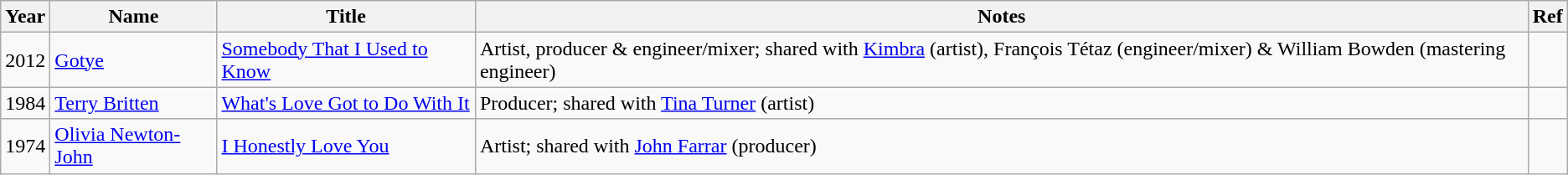<table class="wikitable">
<tr>
<th>Year</th>
<th>Name</th>
<th>Title</th>
<th>Notes</th>
<th>Ref</th>
</tr>
<tr>
<td>2012</td>
<td><a href='#'>Gotye</a></td>
<td><a href='#'>Somebody That I Used to Know</a></td>
<td>Artist, producer & engineer/mixer; shared with <a href='#'>Kimbra</a> (artist), François Tétaz (engineer/mixer) & William Bowden (mastering engineer)</td>
<td></td>
</tr>
<tr>
<td>1984</td>
<td><a href='#'>Terry Britten</a></td>
<td><a href='#'>What's Love Got to Do With It</a></td>
<td>Producer; shared with <a href='#'>Tina Turner</a> (artist)</td>
<td></td>
</tr>
<tr>
<td>1974</td>
<td><a href='#'>Olivia Newton-John</a></td>
<td><a href='#'>I Honestly Love You</a></td>
<td>Artist; shared with <a href='#'>John Farrar</a> (producer)</td>
<td></td>
</tr>
</table>
